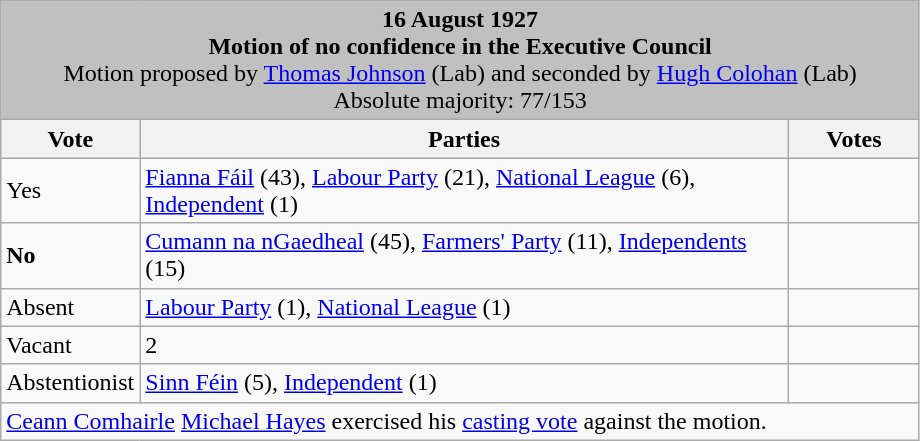<table class="wikitable">
<tr>
<td colspan="3" bgcolor="#C0C0C0" align=center><strong>16 August 1927<br>Motion of no confidence in the Executive Council</strong><br>Motion proposed by <a href='#'>Thomas Johnson</a> (Lab) and seconded by <a href='#'>Hugh Colohan</a> (Lab)<br>Absolute majority: 77/153</td>
</tr>
<tr bgcolor="#D8D8D8">
<th width=80px>Vote</th>
<th width=425px>Parties</th>
<th width=80px align="center">Votes</th>
</tr>
<tr>
<td>Yes</td>
<td><a href='#'>Fianna Fáil</a> (43), <a href='#'>Labour Party</a> (21), <a href='#'>National League</a> (6), <a href='#'>Independent</a> (1) </td>
<td></td>
</tr>
<tr>
<td> <strong>No</strong></td>
<td><a href='#'>Cumann na nGaedheal</a> (45), <a href='#'>Farmers' Party</a> (11), <a href='#'>Independents</a> (15)</td>
<td></td>
</tr>
<tr>
<td>Absent</td>
<td><a href='#'>Labour Party</a> (1), <a href='#'>National League</a> (1) </td>
<td></td>
</tr>
<tr>
<td>Vacant</td>
<td>2 </td>
<td></td>
</tr>
<tr>
<td>Abstentionist</td>
<td><a href='#'>Sinn Féin</a> (5), <a href='#'>Independent</a> (1) </td>
<td></td>
</tr>
<tr>
<td colspan=3><a href='#'>Ceann Comhairle</a> <a href='#'>Michael Hayes</a> exercised his <a href='#'>casting vote</a> against the motion.</td>
</tr>
</table>
